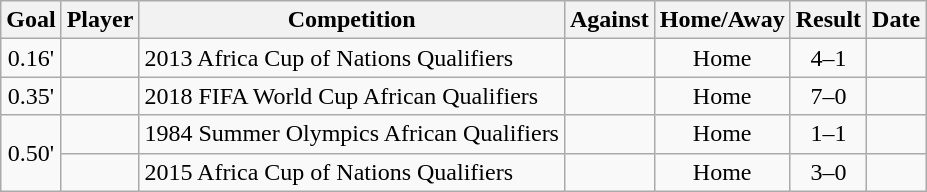<table class="wikitable sortable">
<tr>
<th>Goal</th>
<th>Player</th>
<th>Competition</th>
<th>Against</th>
<th style="text-align:center">Home/Away</th>
<th style="text-align:center;">Result</th>
<th>Date</th>
</tr>
<tr>
<td style="text-align:center;">0.16'</td>
<td></td>
<td>2013 Africa Cup of Nations Qualifiers</td>
<td></td>
<td style="text-align:center;">Home</td>
<td style="text-align:center;">4–1</td>
<td></td>
</tr>
<tr>
<td style="text-align:center;">0.35'</td>
<td></td>
<td>2018 FIFA World Cup African Qualifiers</td>
<td></td>
<td style="text-align:center;">Home</td>
<td style="text-align:center;">7–0</td>
<td></td>
</tr>
<tr>
<td style="text-align:center;" rowspan=2>0.50'</td>
<td></td>
<td>1984 Summer Olympics African Qualifiers</td>
<td></td>
<td style="text-align:center;">Home</td>
<td style="text-align:center;">1–1</td>
<td></td>
</tr>
<tr>
<td></td>
<td>2015 Africa Cup of Nations Qualifiers</td>
<td></td>
<td style="text-align:center;">Home</td>
<td style="text-align:center;">3–0</td>
<td></td>
</tr>
</table>
